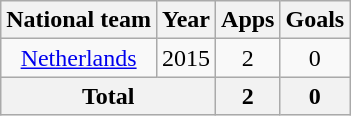<table class="wikitable" style="text-align:center">
<tr>
<th>National team</th>
<th>Year</th>
<th>Apps</th>
<th>Goals</th>
</tr>
<tr>
<td><a href='#'>Netherlands</a></td>
<td>2015</td>
<td>2</td>
<td>0</td>
</tr>
<tr>
<th colspan="2">Total</th>
<th>2</th>
<th>0</th>
</tr>
</table>
